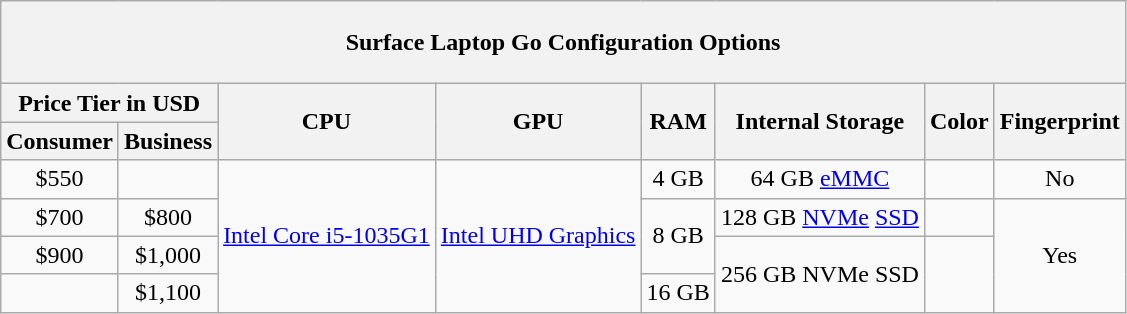<table class="wikitable sortable collapsible" align="center" style="text-align:center;">
<tr>
<th colspan="8" style=" height:3em;">Surface Laptop Go Configuration Options</th>
</tr>
<tr>
<th colspan="2">Price Tier in USD</th>
<th rowspan="2">CPU</th>
<th rowspan="2">GPU</th>
<th rowspan="2">RAM</th>
<th rowspan="2">Internal Storage</th>
<th rowspan="2">Color</th>
<th rowspan="2">Fingerprint</th>
</tr>
<tr>
<th>Consumer</th>
<th>Business</th>
</tr>
<tr>
<td>$550</td>
<td></td>
<td rowspan="4"><a href='#'>Intel Core i5-1035G1</a></td>
<td rowspan="4"><a href='#'>Intel UHD Graphics</a></td>
<td>4 GB</td>
<td>64 GB <a href='#'>eMMC</a></td>
<td align="left"></td>
<td>No</td>
</tr>
<tr>
<td>$700</td>
<td>$800</td>
<td rowspan="2">8 GB</td>
<td>128 GB <a href='#'>NVMe</a> <a href='#'>SSD</a></td>
<td>  </td>
<td rowspan="3">Yes</td>
</tr>
<tr>
<td>$900</td>
<td>$1,000</td>
<td rowspan="2">256 GB NVMe SSD</td>
<td rowspan="2">  </td>
</tr>
<tr>
<td></td>
<td>$1,100</td>
<td>16 GB</td>
</tr>
</table>
